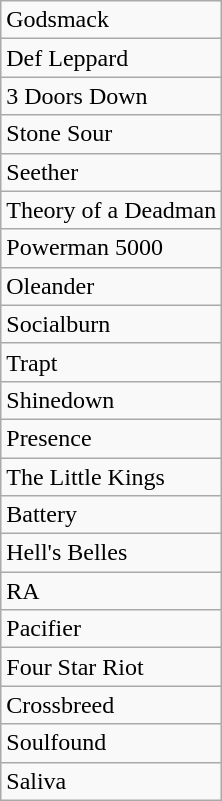<table class="wikitable">
<tr>
<td>Godsmack</td>
</tr>
<tr>
<td>Def Leppard</td>
</tr>
<tr>
<td>3 Doors Down</td>
</tr>
<tr>
<td>Stone Sour</td>
</tr>
<tr>
<td>Seether</td>
</tr>
<tr>
<td>Theory of a Deadman</td>
</tr>
<tr>
<td>Powerman 5000</td>
</tr>
<tr>
<td>Oleander</td>
</tr>
<tr>
<td>Socialburn</td>
</tr>
<tr>
<td>Trapt</td>
</tr>
<tr>
<td>Shinedown</td>
</tr>
<tr>
<td>Presence</td>
</tr>
<tr>
<td>The Little Kings</td>
</tr>
<tr>
<td>Battery</td>
</tr>
<tr>
<td>Hell's Belles</td>
</tr>
<tr>
<td>RA</td>
</tr>
<tr>
<td>Pacifier</td>
</tr>
<tr>
<td>Four Star Riot</td>
</tr>
<tr>
<td>Crossbreed</td>
</tr>
<tr>
<td>Soulfound</td>
</tr>
<tr>
<td>Saliva</td>
</tr>
</table>
